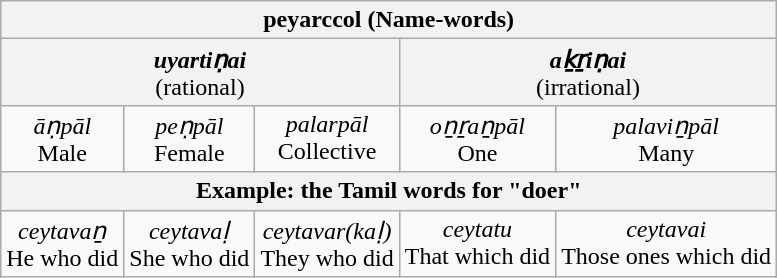<table class="wikitable" align="center">
<tr>
<td colspan="5" style="background: #f2f2f2;"  align="center"><strong>peyarccol (Name-words)</strong></td>
</tr>
<tr>
<td colspan="3" style="background: #f2f2f2;" align="center"><strong><em>uyartiṇai</em></strong><br>(rational)</td>
<td colspan="2" style="background: #f2f2f2;" align="center"><strong><em>aḵṟiṇai</em></strong><br>(irrational)</td>
</tr>
<tr>
<td align="center" style="background: #f9f9f9;"><em>āṇpāl</em><br>Male</td>
<td align="center" style="background: #f9f9f9;"><em>peṇpāl</em><br>Female</td>
<td align="center" style="background: #f9f9f9;"><em>palarpāl</em><br>Collective</td>
<td align="center" style="background: #f9f9f9;"><em>oṉṟaṉpāl</em><br>One</td>
<td align="center" style="background: #f9f9f9;"><em>palaviṉpāl</em><br>Many</td>
</tr>
<tr>
<td colspan="5" style="background: #f2f2f2;" align="center"><strong>Example: the Tamil words for "doer"</strong></td>
</tr>
<tr>
<td align="center" style="background:#f9f9f9;"><em>ceytavaṉ</em><br>He who did</td>
<td align="center" style="background:#f9f9f9;"><em>ceytavaḷ</em><br>She who did</td>
<td align="center" style="background:#f9f9f9;"><em>ceytavar(kaḷ)</em><br>They who did</td>
<td align="center" style="background:#f9f9f9;"><em>ceytatu</em><br>That which did</td>
<td align="center" style="background:#f9f9f9;"><em>ceytavai</em><br>Those ones which did</td>
</tr>
</table>
